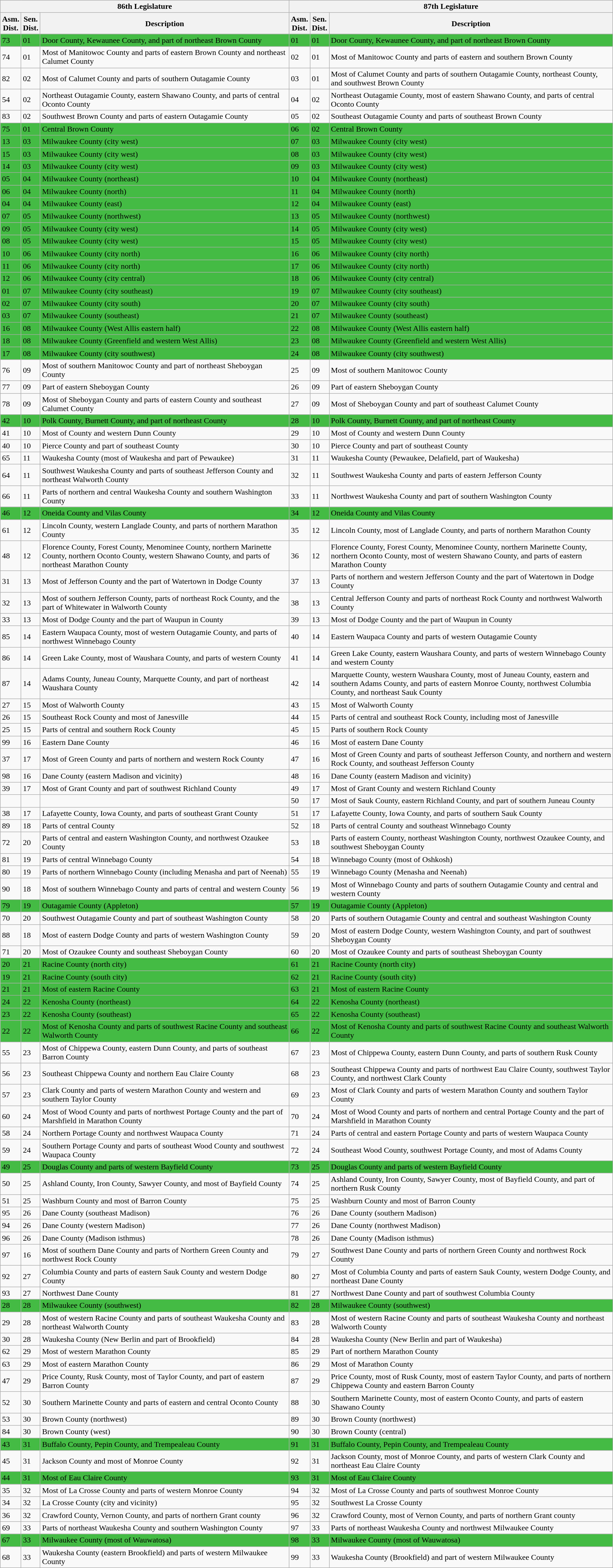<table class="wikitable">
<tr>
<th colspan="3">86th Legislature</th>
<th colspan="3">87th Legislature</th>
</tr>
<tr>
<th>Asm.<br>Dist.</th>
<th>Sen.<br>Dist.</th>
<th>Description</th>
<th>Asm.<br>Dist.</th>
<th>Sen.<br>Dist.</th>
<th>Description</th>
</tr>
<tr style="background-color: #44bb44">
<td>73</td>
<td>01</td>
<td>Door County, Kewaunee County, and part of northeast Brown County</td>
<td>01</td>
<td>01</td>
<td>Door County, Kewaunee County, and part of northeast Brown County</td>
</tr>
<tr>
<td>74</td>
<td>01</td>
<td>Most of Manitowoc County and parts of eastern Brown County and northeast Calumet County</td>
<td>02</td>
<td>01</td>
<td>Most of Manitowoc County and parts of eastern and southern Brown County</td>
</tr>
<tr>
<td>82</td>
<td>02</td>
<td>Most of Calumet County and parts of southern Outagamie County</td>
<td>03</td>
<td>01</td>
<td>Most of Calumet County and parts of southern Outagamie County, northeast  County, and southwest Brown County</td>
</tr>
<tr>
<td>54</td>
<td>02</td>
<td>Northeast Outagamie County, eastern Shawano County, and parts of central Oconto County</td>
<td>04</td>
<td>02</td>
<td>Northeast Outagamie County, most of eastern Shawano County, and parts of central Oconto County</td>
</tr>
<tr>
<td>83</td>
<td>02</td>
<td>Southwest Brown County and parts of eastern Outagamie County</td>
<td>05</td>
<td>02</td>
<td>Southeast Outagamie County and parts of southeast Brown County</td>
</tr>
<tr style="background-color: #44bb44">
<td>75</td>
<td>01</td>
<td>Central Brown County</td>
<td>06</td>
<td>02</td>
<td>Central Brown County</td>
</tr>
<tr style="background-color: #44bb44">
<td>13</td>
<td>03</td>
<td>Milwaukee County (city west)</td>
<td>07</td>
<td>03</td>
<td>Milwaukee County (city west)</td>
</tr>
<tr style="background-color: #44bb44">
<td>15</td>
<td>03</td>
<td>Milwaukee County (city west)</td>
<td>08</td>
<td>03</td>
<td>Milwaukee County (city west)</td>
</tr>
<tr style="background-color: #44bb44">
<td>14</td>
<td>03</td>
<td>Milwaukee County (city west)</td>
<td>09</td>
<td>03</td>
<td>Milwaukee County (city west)</td>
</tr>
<tr style="background-color: #44bb44">
<td>05</td>
<td>04</td>
<td>Milwaukee County (northeast)</td>
<td>10</td>
<td>04</td>
<td>Milwaukee County (northeast)</td>
</tr>
<tr style="background-color: #44bb44">
<td>06</td>
<td>04</td>
<td>Milwaukee County (north)</td>
<td>11</td>
<td>04</td>
<td>Milwaukee County (north)</td>
</tr>
<tr style="background-color: #44bb44">
<td>04</td>
<td>04</td>
<td>Milwaukee County (east)</td>
<td>12</td>
<td>04</td>
<td>Milwaukee County (east)</td>
</tr>
<tr style="background-color: #44bb44">
<td>07</td>
<td>05</td>
<td>Milwaukee County (northwest)</td>
<td>13</td>
<td>05</td>
<td>Milwaukee County (northwest)</td>
</tr>
<tr style="background-color: #44bb44">
<td>09</td>
<td>05</td>
<td>Milwaukee County (city west)</td>
<td>14</td>
<td>05</td>
<td>Milwaukee County (city west)</td>
</tr>
<tr style="background-color: #44bb44">
<td>08</td>
<td>05</td>
<td>Milwaukee County (city west)</td>
<td>15</td>
<td>05</td>
<td>Milwaukee County (city west)</td>
</tr>
<tr style="background-color: #44bb44">
<td>10</td>
<td>06</td>
<td>Milwaukee County (city north)</td>
<td>16</td>
<td>06</td>
<td>Milwaukee County (city north)</td>
</tr>
<tr style="background-color: #44bb44">
<td>11</td>
<td>06</td>
<td>Milwaukee County (city north)</td>
<td>17</td>
<td>06</td>
<td>Milwaukee County (city north)</td>
</tr>
<tr style="background-color: #44bb44">
<td>12</td>
<td>06</td>
<td>Milwaukee County (city central)</td>
<td>18</td>
<td>06</td>
<td>Milwaukee County (city central)</td>
</tr>
<tr style="background-color: #44bb44">
<td>01</td>
<td>07</td>
<td>Milwaukee County (city southeast)</td>
<td>19</td>
<td>07</td>
<td>Milwaukee County (city southeast)</td>
</tr>
<tr style="background-color: #44bb44">
<td>02</td>
<td>07</td>
<td>Milwaukee County (city south)</td>
<td>20</td>
<td>07</td>
<td>Milwaukee County (city south)</td>
</tr>
<tr style="background-color: #44bb44">
<td>03</td>
<td>07</td>
<td>Milwaukee County (southeast)</td>
<td>21</td>
<td>07</td>
<td>Milwaukee County (southeast)</td>
</tr>
<tr style="background-color: #44bb44">
<td>16</td>
<td>08</td>
<td>Milwaukee County (West Allis eastern half)</td>
<td>22</td>
<td>08</td>
<td>Milwaukee County (West Allis eastern half)</td>
</tr>
<tr style="background-color: #44bb44">
<td>18</td>
<td>08</td>
<td>Milwaukee County (Greenfield and western West Allis)</td>
<td>23</td>
<td>08</td>
<td>Milwaukee County (Greenfield and western West Allis)</td>
</tr>
<tr style="background-color: #44bb44">
<td>17</td>
<td>08</td>
<td>Milwaukee County (city southwest)</td>
<td>24</td>
<td>08</td>
<td>Milwaukee County (city southwest)</td>
</tr>
<tr>
<td>76</td>
<td>09</td>
<td>Most of southern Manitowoc County and part of northeast Sheboygan County</td>
<td>25</td>
<td>09</td>
<td>Most of southern Manitowoc County</td>
</tr>
<tr>
<td>77</td>
<td>09</td>
<td>Part of eastern Sheboygan County</td>
<td>26</td>
<td>09</td>
<td>Part of eastern Sheboygan County</td>
</tr>
<tr>
<td>78</td>
<td>09</td>
<td>Most of Sheboygan County and parts of eastern  County and southeast Calumet County</td>
<td>27</td>
<td>09</td>
<td>Most of Sheboygan County and part of southeast Calumet County</td>
</tr>
<tr style="background-color: #44bb44">
<td>42</td>
<td>10</td>
<td>Polk County, Burnett County, and part of northeast  County</td>
<td>28</td>
<td>10</td>
<td>Polk County, Burnett County, and part of northeast  County</td>
</tr>
<tr>
<td>41</td>
<td>10</td>
<td>Most of  County and western Dunn County</td>
<td>29</td>
<td>10</td>
<td>Most of  County and western Dunn County</td>
</tr>
<tr>
<td>40</td>
<td>10</td>
<td>Pierce County and part of southeast  County</td>
<td>30</td>
<td>10</td>
<td>Pierce County and part of southeast  County</td>
</tr>
<tr>
<td>65</td>
<td>11</td>
<td>Waukesha County (most of Waukesha and part of Pewaukee)</td>
<td>31</td>
<td>11</td>
<td>Waukesha County (Pewaukee, Delafield, part of Waukesha)</td>
</tr>
<tr>
<td>64</td>
<td>11</td>
<td>Southwest Waukesha County and parts of southeast Jefferson County and northeast Walworth County</td>
<td>32</td>
<td>11</td>
<td>Southwest Waukesha County and parts of eastern Jefferson County</td>
</tr>
<tr>
<td>66</td>
<td>11</td>
<td>Parts of northern and central Waukesha County and southern Washington County</td>
<td>33</td>
<td>11</td>
<td>Northwest Waukesha County and part of southern Washington County</td>
</tr>
<tr style="background-color: #44bb44">
<td>46</td>
<td>12</td>
<td>Oneida County and Vilas County</td>
<td>34</td>
<td>12</td>
<td>Oneida County and Vilas County</td>
</tr>
<tr>
<td>61</td>
<td>12</td>
<td>Lincoln County, western Langlade County, and parts of northern Marathon County</td>
<td>35</td>
<td>12</td>
<td>Lincoln County, most of Langlade County, and parts of northern Marathon County</td>
</tr>
<tr>
<td>48</td>
<td>12</td>
<td>Florence County, Forest County, Menominee County, northern Marinette County, northern Oconto County, western Shawano County, and parts of northeast Marathon County</td>
<td>36</td>
<td>12</td>
<td>Florence County, Forest County, Menominee County, northern Marinette County, northern Oconto County, most of western Shawano County, and parts of eastern Marathon County</td>
</tr>
<tr>
<td>31</td>
<td>13</td>
<td>Most of Jefferson County and the part of Watertown in Dodge County</td>
<td>37</td>
<td>13</td>
<td>Parts of northern and western Jefferson County and the part of Watertown in Dodge County</td>
</tr>
<tr>
<td>32</td>
<td>13</td>
<td>Most of southern Jefferson County, parts of northeast Rock County, and the part of Whitewater in Walworth County</td>
<td>38</td>
<td>13</td>
<td>Central Jefferson County and parts of northeast Rock County and northwest Walworth County</td>
</tr>
<tr>
<td>33</td>
<td>13</td>
<td>Most of Dodge County and the part of Waupun in  County</td>
<td>39</td>
<td>13</td>
<td>Most of Dodge County and the part of Waupun in  County</td>
</tr>
<tr>
<td>85</td>
<td>14</td>
<td>Eastern Waupaca County, most of western Outagamie County, and parts of northwest Winnebago County</td>
<td>40</td>
<td>14</td>
<td>Eastern Waupaca County and parts of western Outagamie County</td>
</tr>
<tr>
<td>86</td>
<td>14</td>
<td>Green Lake County, most of Waushara County, and parts of western  County</td>
<td>41</td>
<td>14</td>
<td>Green Lake County, eastern Waushara County, and parts of western Winnebago County and western  County</td>
</tr>
<tr>
<td>87</td>
<td>14</td>
<td>Adams County, Juneau County, Marquette County, and part of northeast Waushara County</td>
<td>42</td>
<td>14</td>
<td>Marquette County, western Waushara County, most of Juneau County, eastern and southern Adams County, and parts of eastern Monroe County, northwest Columbia County, and northeast Sauk County</td>
</tr>
<tr>
<td>27</td>
<td>15</td>
<td>Most of Walworth County</td>
<td>43</td>
<td>15</td>
<td>Most of Walworth County</td>
</tr>
<tr>
<td>26</td>
<td>15</td>
<td>Southeast Rock County and most of Janesville</td>
<td>44</td>
<td>15</td>
<td>Parts of central and southeast Rock County, including most of Janesville</td>
</tr>
<tr>
<td>25</td>
<td>15</td>
<td>Parts of central and southern Rock County</td>
<td>45</td>
<td>15</td>
<td>Parts of southern Rock County</td>
</tr>
<tr>
<td>99</td>
<td>16</td>
<td>Eastern Dane County</td>
<td>46</td>
<td>16</td>
<td>Most of eastern Dane County</td>
</tr>
<tr>
<td>37</td>
<td>17</td>
<td>Most of Green County and parts of northern and western Rock County</td>
<td>47</td>
<td>16</td>
<td>Most of Green County and parts of southeast Jefferson County, and northern and western Rock County, and southeast Jefferson County</td>
</tr>
<tr>
<td>98</td>
<td>16</td>
<td>Dane County (eastern Madison and vicinity)</td>
<td>48</td>
<td>16</td>
<td>Dane County (eastern Madison and vicinity)</td>
</tr>
<tr>
<td>39</td>
<td>17</td>
<td>Most of Grant County and part of southwest Richland County</td>
<td>49</td>
<td>17</td>
<td>Most of Grant County and western Richland County</td>
</tr>
<tr>
<td></td>
<td></td>
<td></td>
<td>50</td>
<td>17</td>
<td>Most of Sauk County, eastern Richland County, and part of southern Juneau County</td>
</tr>
<tr>
<td>38</td>
<td>17</td>
<td>Lafayette County, Iowa County, and parts of southeast Grant County</td>
<td>51</td>
<td>17</td>
<td>Lafayette County, Iowa County, and parts of southern Sauk County</td>
</tr>
<tr>
<td>89</td>
<td>18</td>
<td>Parts of central  County</td>
<td>52</td>
<td>18</td>
<td>Parts of central  County and southeast Winnebago County</td>
</tr>
<tr>
<td>72</td>
<td>20</td>
<td>Parts of central and eastern Washington County, and northwest Ozaukee County</td>
<td>53</td>
<td>18</td>
<td>Parts of eastern  County, northeast Washington County, northwest Ozaukee County, and southwest Sheboygan County</td>
</tr>
<tr>
<td>81</td>
<td>19</td>
<td>Parts of central Winnebago County</td>
<td>54</td>
<td>18</td>
<td>Winnebago County (most of Oshkosh)</td>
</tr>
<tr>
<td>80</td>
<td>19</td>
<td>Parts of northern Winnebago County (including Menasha and part of Neenah)</td>
<td>55</td>
<td>19</td>
<td>Winnebago County (Menasha and Neenah)</td>
</tr>
<tr>
<td>90</td>
<td>18</td>
<td>Most of southern Winnebago County and parts of central and western  County</td>
<td>56</td>
<td>19</td>
<td>Most of Winnebago County and parts of southern Outagamie County and central and western  County</td>
</tr>
<tr style="background-color: #44bb44">
<td>79</td>
<td>19</td>
<td>Outagamie County (Appleton)</td>
<td>57</td>
<td>19</td>
<td>Outagamie County (Appleton)</td>
</tr>
<tr>
<td>70</td>
<td>20</td>
<td>Southwest Outagamie County and part of southeast Washington County</td>
<td>58</td>
<td>20</td>
<td>Parts of southern Outagamie County and central and southeast Washington County</td>
</tr>
<tr>
<td>88</td>
<td>18</td>
<td>Most of eastern Dodge County and parts of western Washington County</td>
<td>59</td>
<td>20</td>
<td>Most of eastern Dodge County, western Washington County, and part of southwest Sheboygan County</td>
</tr>
<tr>
<td>71</td>
<td>20</td>
<td>Most of Ozaukee County and southeast Sheboygan County</td>
<td>60</td>
<td>20</td>
<td>Most of Ozaukee County and parts of southeast Sheboygan County</td>
</tr>
<tr style="background-color: #44bb44">
<td>20</td>
<td>21</td>
<td>Racine County (north city)</td>
<td>61</td>
<td>21</td>
<td>Racine County (north city)</td>
</tr>
<tr style="background-color: #44bb44">
<td>19</td>
<td>21</td>
<td>Racine County (south city)</td>
<td>62</td>
<td>21</td>
<td>Racine County (south city)</td>
</tr>
<tr style="background-color: #44bb44">
<td>21</td>
<td>21</td>
<td>Most of eastern Racine County</td>
<td>63</td>
<td>21</td>
<td>Most of eastern Racine County</td>
</tr>
<tr style="background-color: #44bb44">
<td>24</td>
<td>22</td>
<td>Kenosha County (northeast)</td>
<td>64</td>
<td>22</td>
<td>Kenosha County (northeast)</td>
</tr>
<tr style="background-color: #44bb44">
<td>23</td>
<td>22</td>
<td>Kenosha County (southeast)</td>
<td>65</td>
<td>22</td>
<td>Kenosha County (southeast)</td>
</tr>
<tr style="background-color: #44bb44">
<td>22</td>
<td>22</td>
<td>Most of Kenosha County and parts of southwest Racine County and southeast Walworth County</td>
<td>66</td>
<td>22</td>
<td>Most of Kenosha County and parts of southwest Racine County and southeast Walworth County</td>
</tr>
<tr>
<td>55</td>
<td>23</td>
<td>Most of Chippewa County, eastern Dunn County, and parts of southeast Barron County</td>
<td>67</td>
<td>23</td>
<td>Most of Chippewa County, eastern Dunn County, and parts of southern Rusk County</td>
</tr>
<tr>
<td>56</td>
<td>23</td>
<td>Southeast Chippewa County and northern Eau Claire County</td>
<td>68</td>
<td>23</td>
<td>Southeast Chippewa County and parts of northwest Eau Claire County, southwest Taylor County, and northwest Clark County</td>
</tr>
<tr>
<td>57</td>
<td>23</td>
<td>Clark County and parts of western Marathon County and western and southern Taylor County</td>
<td>69</td>
<td>23</td>
<td>Most of Clark County and parts of western Marathon County and southern Taylor County</td>
</tr>
<tr>
<td>60</td>
<td>24</td>
<td>Most of Wood County and parts of northwest Portage County and the part of Marshfield in Marathon County</td>
<td>70</td>
<td>24</td>
<td>Most of Wood County and parts of northern and central Portage County and the part of Marshfield in Marathon County</td>
</tr>
<tr>
<td>58</td>
<td>24</td>
<td>Northern Portage County and northwest Waupaca County</td>
<td>71</td>
<td>24</td>
<td>Parts of central and eastern Portage County and parts of western Waupaca County</td>
</tr>
<tr>
<td>59</td>
<td>24</td>
<td>Southern Portage County and parts of southeast Wood County and southwest Waupaca County</td>
<td>72</td>
<td>24</td>
<td>Southeast Wood County, southwest Portage County, and most of Adams County</td>
</tr>
<tr style="background-color: #44bb44">
<td>49</td>
<td>25</td>
<td>Douglas County and parts of western Bayfield County</td>
<td>73</td>
<td>25</td>
<td>Douglas County and parts of western Bayfield County</td>
</tr>
<tr>
<td>50</td>
<td>25</td>
<td>Ashland County, Iron County, Sawyer County, and most of Bayfield County</td>
<td>74</td>
<td>25</td>
<td>Ashland County, Iron County, Sawyer County, most of Bayfield County, and part of northern Rusk County</td>
</tr>
<tr>
<td>51</td>
<td>25</td>
<td>Washburn County and most of Barron County</td>
<td>75</td>
<td>25</td>
<td>Washburn County and most of Barron County</td>
</tr>
<tr>
<td>95</td>
<td>26</td>
<td>Dane County (southeast Madison)</td>
<td>76</td>
<td>26</td>
<td>Dane County (southern Madison)</td>
</tr>
<tr>
<td>94</td>
<td>26</td>
<td>Dane County (western Madison)</td>
<td>77</td>
<td>26</td>
<td>Dane County (northwest Madison)</td>
</tr>
<tr>
<td>96</td>
<td>26</td>
<td>Dane County (Madison isthmus)</td>
<td>78</td>
<td>26</td>
<td>Dane County (Madison isthmus)</td>
</tr>
<tr>
<td>97</td>
<td>16</td>
<td>Most of southern Dane County and parts of Northern Green County and northwest Rock County</td>
<td>79</td>
<td>27</td>
<td>Southwest Dane County and parts of northern Green County and northwest Rock County</td>
</tr>
<tr>
<td>92</td>
<td>27</td>
<td>Columbia County and parts of eastern Sauk County and western Dodge County</td>
<td>80</td>
<td>27</td>
<td>Most of Columbia County and parts of eastern Sauk County, western Dodge County, and northeast Dane County</td>
</tr>
<tr>
<td>93</td>
<td>27</td>
<td>Northwest Dane County</td>
<td>81</td>
<td>27</td>
<td>Northwest Dane County and part of southwest Columbia County</td>
</tr>
<tr style="background-color: #44bb44">
<td>28</td>
<td>28</td>
<td>Milwaukee County (southwest)</td>
<td>82</td>
<td>28</td>
<td>Milwaukee County (southwest)</td>
</tr>
<tr>
<td>29</td>
<td>28</td>
<td>Most of western Racine County and parts of southeast Waukesha County and northeast Walworth County</td>
<td>83</td>
<td>28</td>
<td>Most of western Racine County and parts of southeast Waukesha County and northeast Walworth County</td>
</tr>
<tr>
<td>30</td>
<td>28</td>
<td>Waukesha County (New Berlin and part of Brookfield)</td>
<td>84</td>
<td>28</td>
<td>Waukesha County (New Berlin and part of Waukesha)</td>
</tr>
<tr>
<td>62</td>
<td>29</td>
<td>Most of western Marathon County</td>
<td>85</td>
<td>29</td>
<td>Part of northern Marathon County</td>
</tr>
<tr>
<td>63</td>
<td>29</td>
<td>Most of eastern Marathon County</td>
<td>86</td>
<td>29</td>
<td>Most of Marathon County</td>
</tr>
<tr>
<td>47</td>
<td>29</td>
<td>Price County, Rusk County, most of Taylor County, and part of eastern Barron County</td>
<td>87</td>
<td>29</td>
<td>Price County, most of Rusk County, most of eastern Taylor County, and parts of northern Chippewa County and eastern Barron County</td>
</tr>
<tr>
<td>52</td>
<td>30</td>
<td>Southern Marinette County and parts of eastern and central Oconto County</td>
<td>88</td>
<td>30</td>
<td>Southern Marinette County, most of eastern Oconto County, and parts of eastern Shawano County</td>
</tr>
<tr>
<td>53</td>
<td>30</td>
<td>Brown County (northwest)</td>
<td>89</td>
<td>30</td>
<td>Brown County (northwest)</td>
</tr>
<tr>
<td>84</td>
<td>30</td>
<td>Brown County (west)</td>
<td>90</td>
<td>30</td>
<td>Brown County (central)</td>
</tr>
<tr style="background-color: #44bb44">
<td>43</td>
<td>31</td>
<td>Buffalo County, Pepin County, and Trempealeau County</td>
<td>91</td>
<td>31</td>
<td>Buffalo County, Pepin County, and Trempealeau County</td>
</tr>
<tr>
<td>45</td>
<td>31</td>
<td>Jackson County and most of Monroe County</td>
<td>92</td>
<td>31</td>
<td>Jackson County, most of Monroe County, and parts of western Clark County and northeast Eau Claire County</td>
</tr>
<tr style="background-color: #44bb44">
<td>44</td>
<td>31</td>
<td>Most of Eau Claire County</td>
<td>93</td>
<td>31</td>
<td>Most of Eau Claire County</td>
</tr>
<tr>
<td>35</td>
<td>32</td>
<td>Most of La Crosse County and parts of western Monroe County</td>
<td>94</td>
<td>32</td>
<td>Most of La Crosse County and parts of southwest Monroe County</td>
</tr>
<tr>
<td>34</td>
<td>32</td>
<td>La Crosse County (city and vicinity)</td>
<td>95</td>
<td>32</td>
<td>Southwest La Crosse County</td>
</tr>
<tr>
<td>36</td>
<td>32</td>
<td>Crawford County, Vernon County, and parts of northern Grant county</td>
<td>96</td>
<td>32</td>
<td>Crawford County, most of Vernon County, and parts of northern Grant county</td>
</tr>
<tr>
<td>69</td>
<td>33</td>
<td>Parts of northeast Waukesha County and southern Washington County</td>
<td>97</td>
<td>33</td>
<td>Parts of northeast Waukesha County and northwest Milwaukee County</td>
</tr>
<tr style="background-color: #44bb44">
<td>67</td>
<td>33</td>
<td>Milwaukee County (most of Wauwatosa)</td>
<td>98</td>
<td>33</td>
<td>Milwaukee County (most of Wauwatosa)</td>
</tr>
<tr>
<td>68</td>
<td>33</td>
<td>Waukesha County (eastern Brookfield) and parts of western Milwaukee County</td>
<td>99</td>
<td>33</td>
<td>Waukesha County (Brookfield) and part of western Milwaukee County</td>
</tr>
</table>
